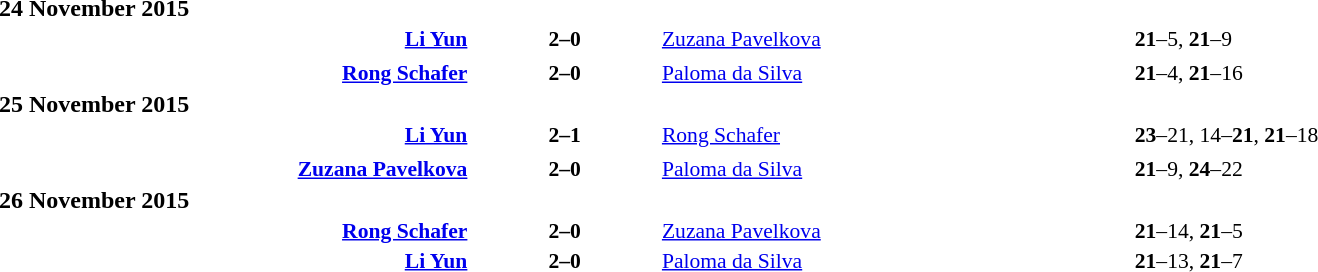<table style="width:100%;" cellspacing="1">
<tr>
<th width=25%></th>
<th width=10%></th>
<th width=25%></th>
</tr>
<tr>
<td><strong>24 November 2015</strong></td>
</tr>
<tr style=font-size:90%>
<td align=right><strong> <a href='#'>Li Yun</a></strong></td>
<td align=center><strong> 2–0 </strong></td>
<td> <a href='#'>Zuzana Pavelkova</a></td>
<td><strong>21</strong>–5, <strong>21</strong>–9</td>
</tr>
<tr>
<td></td>
</tr>
<tr style=font-size:90%>
<td align=right><strong> <a href='#'>Rong Schafer</a></strong></td>
<td align=center><strong> 2–0 </strong></td>
<td> <a href='#'>Paloma da Silva</a></td>
<td><strong>21</strong>–4, <strong>21</strong>–16</td>
<td></td>
</tr>
<tr>
<td><strong>25 November 2015</strong></td>
</tr>
<tr style=font-size:90%>
<td align=right><strong> <a href='#'>Li Yun</a></strong></td>
<td align=center><strong> 2–1 </strong></td>
<td> <a href='#'>Rong Schafer</a></td>
<td><strong>23</strong>–21, 14–<strong>21</strong>, <strong>21</strong>–18</td>
</tr>
<tr>
<td></td>
</tr>
<tr style=font-size:90%>
<td align=right><strong> <a href='#'>Zuzana Pavelkova</a></strong></td>
<td align=center><strong> 2–0 </strong></td>
<td> <a href='#'>Paloma da Silva</a></td>
<td><strong>21</strong>–9, <strong>24</strong>–22</td>
</tr>
<tr>
<td><strong>26 November 2015</strong></td>
</tr>
<tr style=font-size:90%>
<td align=right><strong> <a href='#'>Rong Schafer</a></strong></td>
<td align=center><strong> 2–0 </strong></td>
<td> <a href='#'>Zuzana Pavelkova</a></td>
<td><strong>21</strong>–14, <strong>21</strong>–5</td>
<td></td>
<td></td>
</tr>
<tr style=font-size:90%>
<td align=right><strong> <a href='#'>Li Yun</a></strong></td>
<td align=center><strong> 2–0 </strong></td>
<td> <a href='#'>Paloma da Silva</a></td>
<td><strong>21</strong>–13, <strong>21</strong>–7</td>
</tr>
</table>
